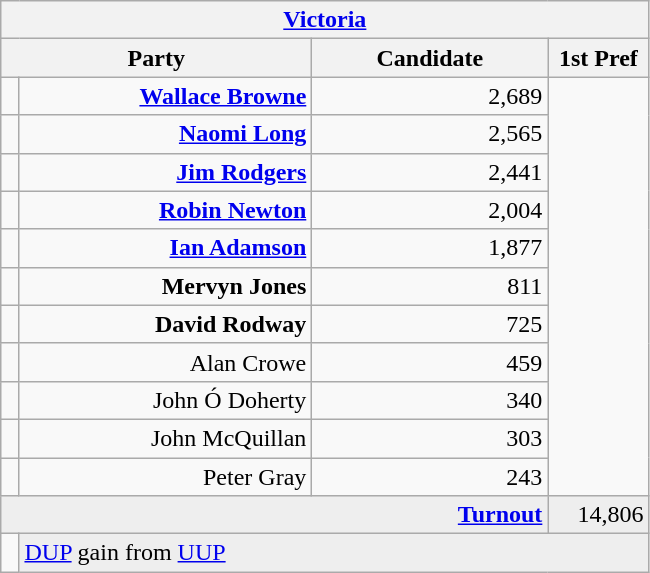<table class="wikitable">
<tr>
<th colspan="4" align="center"><a href='#'>Victoria</a></th>
</tr>
<tr>
<th colspan="2" align="center" width=200>Party</th>
<th width=150>Candidate</th>
<th width=60>1st Pref</th>
</tr>
<tr>
<td></td>
<td align="right"><strong><a href='#'>Wallace Browne</a></strong></td>
<td align="right">2,689</td>
</tr>
<tr>
<td></td>
<td align="right"><strong><a href='#'>Naomi Long</a></strong></td>
<td align="right">2,565</td>
</tr>
<tr>
<td></td>
<td align="right"><strong><a href='#'>Jim Rodgers</a></strong></td>
<td align="right">2,441</td>
</tr>
<tr>
<td></td>
<td align="right"><strong><a href='#'>Robin Newton</a></strong></td>
<td align="right">2,004</td>
</tr>
<tr>
<td></td>
<td align="right"><strong><a href='#'>Ian Adamson</a></strong></td>
<td align="right">1,877</td>
</tr>
<tr>
<td></td>
<td align="right"><strong>Mervyn Jones</strong></td>
<td align="right">811</td>
</tr>
<tr>
<td></td>
<td align="right"><strong>David Rodway</strong></td>
<td align="right">725</td>
</tr>
<tr>
<td></td>
<td align="right">Alan Crowe</td>
<td align="right">459</td>
</tr>
<tr>
<td></td>
<td align="right">John Ó Doherty</td>
<td align="right">340</td>
</tr>
<tr>
<td></td>
<td align="right">John McQuillan</td>
<td align="right">303</td>
</tr>
<tr>
<td></td>
<td align="right">Peter Gray</td>
<td align="right">243</td>
</tr>
<tr bgcolor="EEEEEE">
<td colspan=3 align="right"><strong><a href='#'>Turnout</a></strong></td>
<td align="right">14,806</td>
</tr>
<tr>
<td bgcolor=></td>
<td colspan=3 bgcolor="EEEEEE"><a href='#'>DUP</a> gain from <a href='#'>UUP</a></td>
</tr>
</table>
